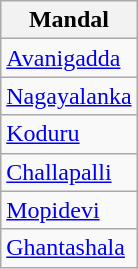<table class="wikitable sortable static-row-numbers static-row-header-hash">
<tr>
<th>Mandal</th>
</tr>
<tr>
<td><a href='#'>Avanigadda</a></td>
</tr>
<tr>
<td><a href='#'>Nagayalanka</a></td>
</tr>
<tr>
<td><a href='#'>Koduru</a></td>
</tr>
<tr>
<td><a href='#'>Challapalli</a></td>
</tr>
<tr>
<td><a href='#'>Mopidevi</a></td>
</tr>
<tr>
<td><a href='#'>Ghantashala</a></td>
</tr>
</table>
